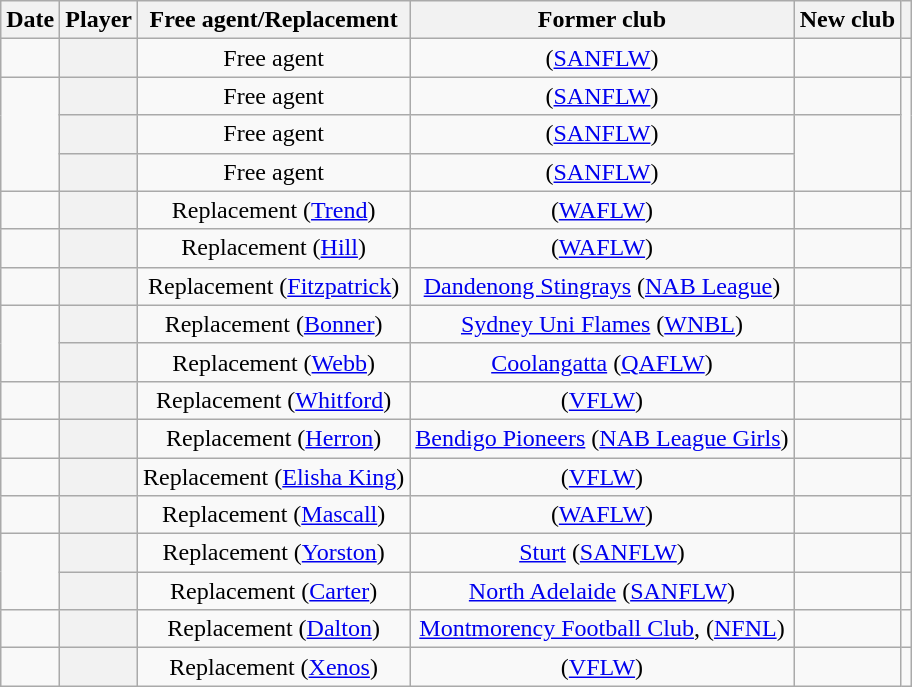<table class="wikitable sortable plainrowheaders" style="text-align:center;">
<tr>
<th scope="col">Date</th>
<th scope="col">Player</th>
<th scope="col">Free agent/Replacement</th>
<th scope="col">Former club</th>
<th scope="col">New club</th>
<th class="unsortable"></th>
</tr>
<tr>
<td></td>
<th scope="row"></th>
<td>Free agent</td>
<td> (<a href='#'>SANFLW</a>)</td>
<td></td>
<td></td>
</tr>
<tr>
<td rowspan="3"></td>
<th scope="row"></th>
<td>Free agent</td>
<td> (<a href='#'>SANFLW</a>)</td>
<td></td>
<td rowspan="3"></td>
</tr>
<tr>
<th scope="row"></th>
<td>Free agent</td>
<td> (<a href='#'>SANFLW</a>)</td>
<td rowspan="2"></td>
</tr>
<tr>
<th scope="row"></th>
<td>Free agent</td>
<td> (<a href='#'>SANFLW</a>)</td>
</tr>
<tr>
<td></td>
<th scope="row"></th>
<td>Replacement (<a href='#'>Trend</a>)</td>
<td> (<a href='#'>WAFLW</a>)</td>
<td></td>
<td></td>
</tr>
<tr>
<td></td>
<th scope="row"></th>
<td>Replacement (<a href='#'>Hill</a>)</td>
<td> (<a href='#'>WAFLW</a>)</td>
<td></td>
<td></td>
</tr>
<tr>
<td></td>
<th scope="row"></th>
<td>Replacement (<a href='#'>Fitzpatrick</a>)</td>
<td><a href='#'>Dandenong Stingrays</a> (<a href='#'>NAB League</a>)</td>
<td></td>
<td></td>
</tr>
<tr>
<td rowspan="2"></td>
<th scope="row"></th>
<td>Replacement (<a href='#'>Bonner</a>)</td>
<td><a href='#'>Sydney Uni Flames</a> (<a href='#'>WNBL</a>)</td>
<td></td>
<td></td>
</tr>
<tr>
<th scope="row"></th>
<td>Replacement (<a href='#'>Webb</a>)</td>
<td><a href='#'>Coolangatta</a> (<a href='#'>QAFLW</a>)</td>
<td></td>
<td></td>
</tr>
<tr>
<td></td>
<th scope="row"></th>
<td>Replacement (<a href='#'>Whitford</a>)</td>
<td> (<a href='#'>VFLW</a>)</td>
<td></td>
<td></td>
</tr>
<tr>
<td></td>
<th scope="row"></th>
<td>Replacement (<a href='#'>Herron</a>)</td>
<td><a href='#'>Bendigo Pioneers</a> (<a href='#'>NAB League Girls</a>)</td>
<td></td>
<td></td>
</tr>
<tr>
<td></td>
<th scope="row"></th>
<td>Replacement (<a href='#'>Elisha King</a>)</td>
<td> (<a href='#'>VFLW</a>)</td>
<td></td>
<td></td>
</tr>
<tr>
<td></td>
<th scope="row"></th>
<td>Replacement (<a href='#'>Mascall</a>)</td>
<td> (<a href='#'>WAFLW</a>)</td>
<td></td>
<td></td>
</tr>
<tr>
<td rowspan="2"></td>
<th scope="row"></th>
<td>Replacement (<a href='#'>Yorston</a>)</td>
<td><a href='#'>Sturt</a>  (<a href='#'>SANFLW</a>)</td>
<td></td>
<td></td>
</tr>
<tr>
<th scope="row"></th>
<td>Replacement (<a href='#'>Carter</a>)</td>
<td><a href='#'>North Adelaide</a>  (<a href='#'>SANFLW</a>)</td>
<td></td>
<td></td>
</tr>
<tr>
<td></td>
<th scope="row"></th>
<td>Replacement (<a href='#'>Dalton</a>)</td>
<td><a href='#'>Montmorency Football Club</a>, (<a href='#'>NFNL</a>)</td>
<td></td>
<td></td>
</tr>
<tr>
<td></td>
<th scope="row"></th>
<td>Replacement (<a href='#'>Xenos</a>)</td>
<td> (<a href='#'>VFLW</a>)</td>
<td></td>
<td></td>
</tr>
</table>
